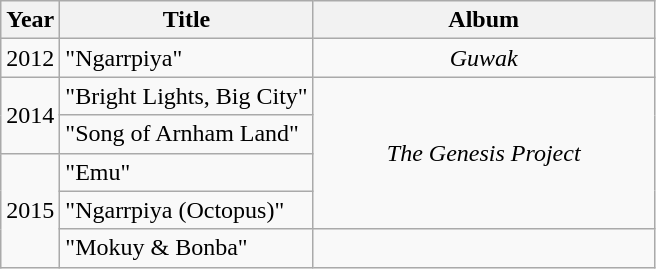<table class="wikitable" style="text-align:center;">
<tr>
<th scope="col">Year</th>
<th scope="col">Title</th>
<th scope="col" width="220">Album</th>
</tr>
<tr>
<td>2012</td>
<td align="left">"Ngarrpiya"</td>
<td><em>Guwak</em></td>
</tr>
<tr>
<td rowspan="2">2014</td>
<td align="left">"Bright Lights, Big City"</td>
<td rowspan="4"><em>The Genesis Project</em></td>
</tr>
<tr>
<td align="left">"Song of Arnham Land"</td>
</tr>
<tr>
<td rowspan="3">2015</td>
<td align="left">"Emu"</td>
</tr>
<tr>
<td align="left">"Ngarrpiya (Octopus)" </td>
</tr>
<tr>
<td align="left">"Mokuy & Bonba" </td>
<td></td>
</tr>
</table>
